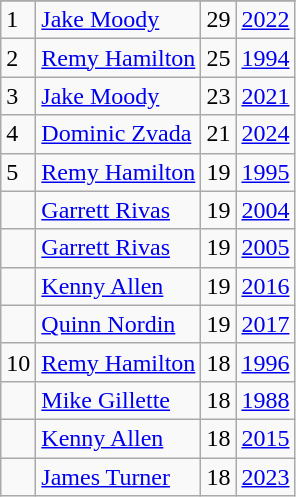<table class="wikitable">
<tr>
</tr>
<tr>
<td>1</td>
<td><a href='#'>Jake Moody</a></td>
<td>29</td>
<td><a href='#'>2022</a></td>
</tr>
<tr>
<td>2</td>
<td><a href='#'>Remy Hamilton</a></td>
<td>25</td>
<td><a href='#'>1994</a></td>
</tr>
<tr>
<td>3</td>
<td><a href='#'>Jake Moody</a></td>
<td>23</td>
<td><a href='#'>2021</a></td>
</tr>
<tr>
<td>4</td>
<td><a href='#'>Dominic Zvada</a></td>
<td>21</td>
<td><a href='#'>2024</a></td>
</tr>
<tr>
<td>5</td>
<td><a href='#'>Remy Hamilton</a></td>
<td>19</td>
<td><a href='#'>1995</a></td>
</tr>
<tr>
<td></td>
<td><a href='#'>Garrett Rivas</a></td>
<td>19</td>
<td><a href='#'>2004</a></td>
</tr>
<tr>
<td></td>
<td><a href='#'>Garrett Rivas</a></td>
<td>19</td>
<td><a href='#'>2005</a></td>
</tr>
<tr>
<td></td>
<td><a href='#'>Kenny Allen</a></td>
<td>19</td>
<td><a href='#'>2016</a></td>
</tr>
<tr>
<td></td>
<td><a href='#'>Quinn Nordin</a></td>
<td>19</td>
<td><a href='#'>2017</a></td>
</tr>
<tr>
<td>10</td>
<td><a href='#'>Remy Hamilton</a></td>
<td>18</td>
<td><a href='#'>1996</a></td>
</tr>
<tr>
<td></td>
<td><a href='#'>Mike Gillette</a></td>
<td>18</td>
<td><a href='#'>1988</a></td>
</tr>
<tr>
<td></td>
<td><a href='#'>Kenny Allen</a></td>
<td>18</td>
<td><a href='#'>2015</a></td>
</tr>
<tr>
<td></td>
<td><a href='#'>James Turner</a></td>
<td>18</td>
<td><a href='#'>2023</a></td>
</tr>
</table>
